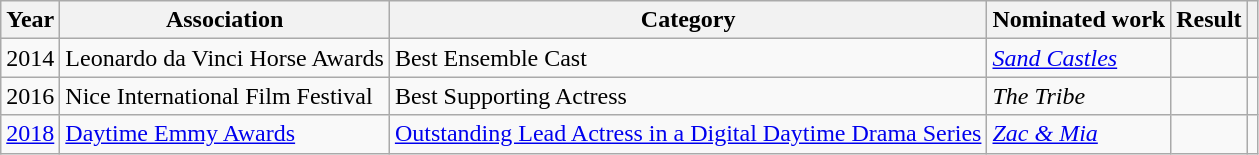<table class="wikitable">
<tr>
<th>Year</th>
<th>Association</th>
<th>Category</th>
<th>Nominated work</th>
<th>Result</th>
<th class="unsortable"></th>
</tr>
<tr>
<td>2014</td>
<td>Leonardo da Vinci Horse Awards</td>
<td>Best Ensemble Cast</td>
<td><em><a href='#'>Sand Castles</a></em></td>
<td></td>
<td align="center"></td>
</tr>
<tr>
<td>2016</td>
<td>Nice International Film Festival</td>
<td>Best Supporting Actress</td>
<td><em>The Tribe</em></td>
<td></td>
<td align="center"></td>
</tr>
<tr>
<td><a href='#'>2018</a></td>
<td><a href='#'>Daytime Emmy Awards</a></td>
<td><a href='#'>Outstanding Lead Actress in a Digital Daytime Drama Series</a></td>
<td><em><a href='#'>Zac & Mia</a></em></td>
<td></td>
<td align="center"></td>
</tr>
</table>
